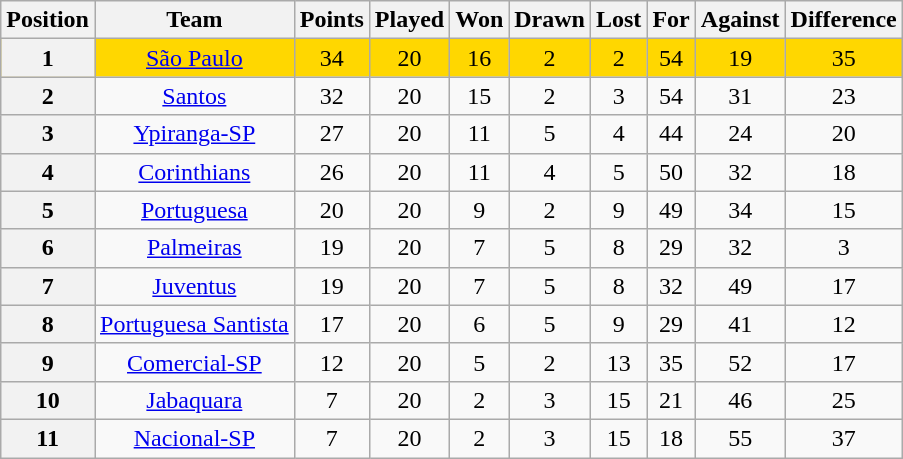<table class="wikitable" style="text-align:center">
<tr>
<th>Position</th>
<th>Team</th>
<th>Points</th>
<th>Played</th>
<th>Won</th>
<th>Drawn</th>
<th>Lost</th>
<th>For</th>
<th>Against</th>
<th>Difference</th>
</tr>
<tr style="background: gold;">
<th>1</th>
<td><a href='#'>São Paulo</a></td>
<td>34</td>
<td>20</td>
<td>16</td>
<td>2</td>
<td>2</td>
<td>54</td>
<td>19</td>
<td>35</td>
</tr>
<tr>
<th>2</th>
<td><a href='#'>Santos</a></td>
<td>32</td>
<td>20</td>
<td>15</td>
<td>2</td>
<td>3</td>
<td>54</td>
<td>31</td>
<td>23</td>
</tr>
<tr>
<th>3</th>
<td><a href='#'>Ypiranga-SP</a></td>
<td>27</td>
<td>20</td>
<td>11</td>
<td>5</td>
<td>4</td>
<td>44</td>
<td>24</td>
<td>20</td>
</tr>
<tr>
<th>4</th>
<td><a href='#'>Corinthians</a></td>
<td>26</td>
<td>20</td>
<td>11</td>
<td>4</td>
<td>5</td>
<td>50</td>
<td>32</td>
<td>18</td>
</tr>
<tr>
<th>5</th>
<td><a href='#'>Portuguesa</a></td>
<td>20</td>
<td>20</td>
<td>9</td>
<td>2</td>
<td>9</td>
<td>49</td>
<td>34</td>
<td>15</td>
</tr>
<tr>
<th>6</th>
<td><a href='#'>Palmeiras</a></td>
<td>19</td>
<td>20</td>
<td>7</td>
<td>5</td>
<td>8</td>
<td>29</td>
<td>32</td>
<td>3</td>
</tr>
<tr>
<th>7</th>
<td><a href='#'>Juventus</a></td>
<td>19</td>
<td>20</td>
<td>7</td>
<td>5</td>
<td>8</td>
<td>32</td>
<td>49</td>
<td>17</td>
</tr>
<tr>
<th>8</th>
<td><a href='#'>Portuguesa Santista</a></td>
<td>17</td>
<td>20</td>
<td>6</td>
<td>5</td>
<td>9</td>
<td>29</td>
<td>41</td>
<td>12</td>
</tr>
<tr>
<th>9</th>
<td><a href='#'>Comercial-SP</a></td>
<td>12</td>
<td>20</td>
<td>5</td>
<td>2</td>
<td>13</td>
<td>35</td>
<td>52</td>
<td>17</td>
</tr>
<tr>
<th>10</th>
<td><a href='#'>Jabaquara</a></td>
<td>7</td>
<td>20</td>
<td>2</td>
<td>3</td>
<td>15</td>
<td>21</td>
<td>46</td>
<td>25</td>
</tr>
<tr>
<th>11</th>
<td><a href='#'>Nacional-SP</a></td>
<td>7</td>
<td>20</td>
<td>2</td>
<td>3</td>
<td>15</td>
<td>18</td>
<td>55</td>
<td>37</td>
</tr>
</table>
